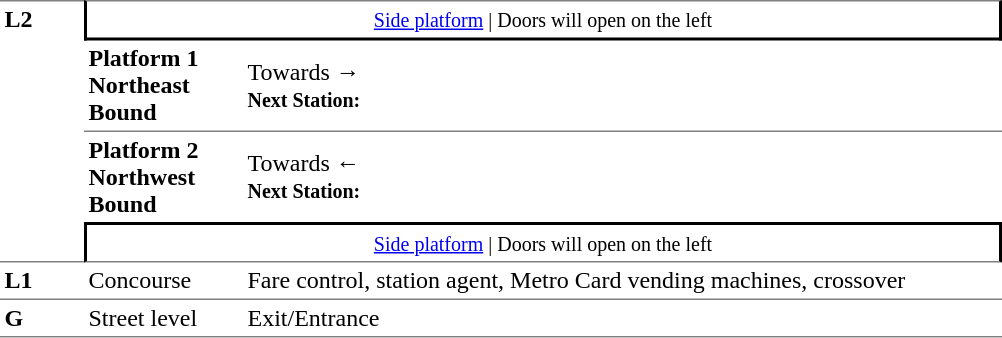<table table border=0 cellspacing=0 cellpadding=3>
<tr>
<td style="border-top:solid 1px grey;border-bottom:solid 1px grey;" width=50 rowspan=4 valign=top><strong>L2</strong></td>
<td style="border-top:solid 1px grey;border-right:solid 2px black;border-left:solid 2px black;border-bottom:solid 2px black;text-align:center;" colspan=2><small><a href='#'>Side platform</a> | Doors will open on the left </small></td>
</tr>
<tr>
<td style="border-bottom:solid 1px grey;" width=100><span><strong>Platform 1</strong><br><strong>Northeast Bound</strong></span></td>
<td style="border-bottom:solid 1px grey;" width=500>Towards → <br><small><strong>Next Station:</strong> </small></td>
</tr>
<tr>
<td><span><strong>Platform 2</strong><br><strong>Northwest Bound</strong></span></td>
<td><span></span>Towards ← <br><small><strong>Next Station:</strong> </small></td>
</tr>
<tr>
<td style="border-top:solid 2px black;border-right:solid 2px black;border-left:solid 2px black;border-bottom:solid 1px grey;" colspan=2  align=center><small><a href='#'>Side platform</a> | Doors will open on the left </small></td>
</tr>
<tr>
<td valign=top><strong>L1</strong></td>
<td valign=top>Concourse</td>
<td valign=top>Fare control, station agent, Metro Card vending machines, crossover</td>
</tr>
<tr>
<td style="border-bottom:solid 1px grey;border-top:solid 1px grey;" width=50 valign=top><strong>G</strong></td>
<td style="border-top:solid 1px grey;border-bottom:solid 1px grey;" width=100 valign=top>Street level</td>
<td style="border-top:solid 1px grey;border-bottom:solid 1px grey;" width=500 valign=top>Exit/Entrance</td>
</tr>
</table>
